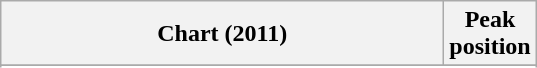<table class="wikitable sortable plainrowheaders" style="text-align:center;">
<tr>
<th scope="col" style="width:18em;">Chart (2011)</th>
<th scope="col">Peak<br>position</th>
</tr>
<tr>
</tr>
<tr>
</tr>
<tr>
</tr>
</table>
